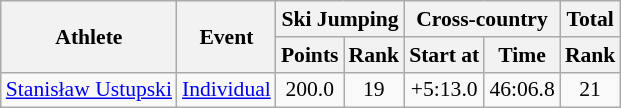<table class="wikitable" style="font-size:90%">
<tr>
<th rowspan="2">Athlete</th>
<th rowspan="2">Event</th>
<th colspan="2">Ski Jumping</th>
<th colspan="2">Cross-country</th>
<th colspan="2">Total</th>
</tr>
<tr>
<th>Points</th>
<th>Rank</th>
<th>Start at</th>
<th>Time</th>
<th>Rank</th>
</tr>
<tr>
<td><a href='#'>Stanisław Ustupski</a></td>
<td rowspan="1"><a href='#'>Individual</a></td>
<td align="center">200.0</td>
<td align="center">19</td>
<td align="center">+5:13.0</td>
<td align="center">46:06.8</td>
<td align="center">21</td>
</tr>
</table>
